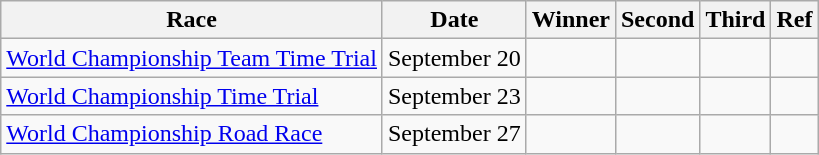<table class="wikitable">
<tr>
<th>Race</th>
<th>Date</th>
<th>Winner</th>
<th>Second</th>
<th>Third</th>
<th>Ref</th>
</tr>
<tr>
<td><a href='#'>World Championship Team Time Trial</a></td>
<td>September 20</td>
<td></td>
<td></td>
<td></td>
<td align=center></td>
</tr>
<tr>
<td><a href='#'>World Championship Time Trial</a></td>
<td>September 23</td>
<td></td>
<td></td>
<td></td>
<td align=center></td>
</tr>
<tr>
<td><a href='#'>World Championship Road Race</a></td>
<td>September 27</td>
<td></td>
<td></td>
<td></td>
<td align=center></td>
</tr>
</table>
